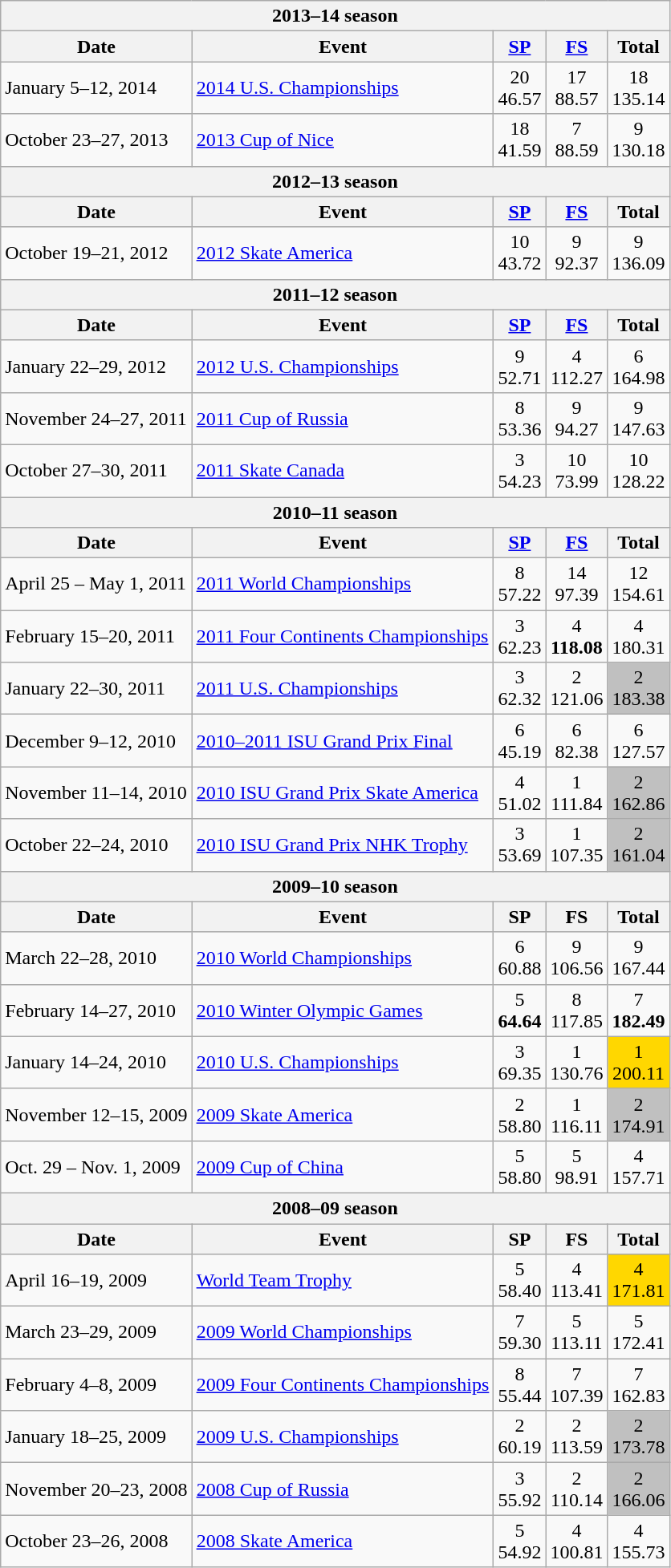<table class="wikitable">
<tr>
<th colspan="5" align="center"><strong>2013–14 season</strong></th>
</tr>
<tr>
<th>Date</th>
<th>Event</th>
<th><a href='#'>SP</a></th>
<th><a href='#'>FS</a></th>
<th>Total</th>
</tr>
<tr>
<td>January 5–12, 2014</td>
<td><a href='#'>2014 U.S. Championships</a></td>
<td align=center>20 <br> 46.57</td>
<td align=center>17 <br> 88.57</td>
<td align=center>18 <br> 135.14</td>
</tr>
<tr>
<td>October 23–27, 2013</td>
<td><a href='#'>2013 Cup of Nice</a></td>
<td align=center>18 <br> 41.59</td>
<td align=center>7 <br> 88.59</td>
<td align=center>9 <br> 130.18</td>
</tr>
<tr>
<th colspan="5" align="center"><strong>2012–13 season</strong></th>
</tr>
<tr>
<th>Date</th>
<th>Event</th>
<th><a href='#'>SP</a></th>
<th><a href='#'>FS</a></th>
<th>Total</th>
</tr>
<tr>
<td>October 19–21, 2012</td>
<td><a href='#'>2012 Skate America</a></td>
<td align=center>10 <br> 43.72</td>
<td align=center>9 <br> 92.37</td>
<td align=center>9 <br> 136.09</td>
</tr>
<tr>
<th colspan="5" align="center"><strong>2011–12 season</strong></th>
</tr>
<tr>
<th>Date</th>
<th>Event</th>
<th><a href='#'>SP</a></th>
<th><a href='#'>FS</a></th>
<th>Total</th>
</tr>
<tr>
<td>January 22–29, 2012</td>
<td><a href='#'>2012 U.S. Championships</a></td>
<td align=center>9 <br> 52.71</td>
<td align=center>4 <br> 112.27</td>
<td align=center>6 <br> 164.98</td>
</tr>
<tr>
<td>November 24–27, 2011</td>
<td><a href='#'>2011 Cup of Russia</a></td>
<td align=center>8 <br> 53.36</td>
<td align=center>9 <br> 94.27</td>
<td align=center>9 <br> 147.63</td>
</tr>
<tr>
<td>October 27–30, 2011</td>
<td><a href='#'>2011 Skate Canada</a></td>
<td align=center>3 <br> 54.23</td>
<td align=center>10 <br> 73.99</td>
<td align=center>10 <br> 128.22</td>
</tr>
<tr>
<th colspan="5" align="center"><strong>2010–11 season</strong></th>
</tr>
<tr>
<th>Date</th>
<th>Event</th>
<th><a href='#'>SP</a></th>
<th><a href='#'>FS</a></th>
<th>Total</th>
</tr>
<tr>
<td>April 25 – May 1, 2011</td>
<td><a href='#'>2011 World Championships</a></td>
<td align=center>8 <br> 57.22</td>
<td align=center>14 <br> 97.39</td>
<td align=center>12 <br> 154.61</td>
</tr>
<tr>
<td>February 15–20, 2011</td>
<td><a href='#'>2011 Four Continents Championships</a></td>
<td align=center>3 <br> 62.23</td>
<td align=center>4 <br> <strong>118.08</strong></td>
<td align=center>4 <br> 180.31</td>
</tr>
<tr>
<td>January 22–30, 2011</td>
<td><a href='#'>2011 U.S. Championships</a></td>
<td align=center>3 <br> 62.32</td>
<td align=center>2 <br> 121.06</td>
<td align=center bgcolor=silver>2 <br> 183.38</td>
</tr>
<tr>
<td>December 9–12, 2010</td>
<td><a href='#'>2010–2011 ISU Grand Prix Final</a></td>
<td align=center>6 <br> 45.19</td>
<td align=center>6 <br> 82.38</td>
<td align=center>6 <br> 127.57</td>
</tr>
<tr>
<td>November 11–14, 2010</td>
<td><a href='#'>2010 ISU Grand Prix Skate America</a></td>
<td align=center>4 <br> 51.02</td>
<td align=center>1 <br> 111.84</td>
<td align=center bgcolor=silver>2 <br> 162.86</td>
</tr>
<tr>
<td>October 22–24, 2010</td>
<td><a href='#'>2010 ISU Grand Prix NHK Trophy</a></td>
<td align=center>3 <br> 53.69</td>
<td align=center>1 <br> 107.35</td>
<td align=center bgcolor=silver>2 <br> 161.04</td>
</tr>
<tr>
<th colspan="5" align="center"><strong>2009–10 season</strong></th>
</tr>
<tr>
<th>Date</th>
<th>Event</th>
<th>SP</th>
<th>FS</th>
<th>Total</th>
</tr>
<tr>
<td>March 22–28, 2010</td>
<td><a href='#'>2010 World Championships</a></td>
<td align="center">6 <br> 60.88</td>
<td align="center">9 <br> 106.56</td>
<td align="center">9 <br> 167.44</td>
</tr>
<tr>
<td>February 14–27, 2010</td>
<td><a href='#'>2010 Winter Olympic Games</a></td>
<td align="center">5 <br> <strong>64.64</strong></td>
<td align="center">8 <br> 117.85</td>
<td align="center">7 <br> <strong>182.49</strong></td>
</tr>
<tr>
<td>January 14–24, 2010</td>
<td><a href='#'>2010 U.S. Championships</a></td>
<td align="center">3 <br> 69.35</td>
<td align="center">1 <br> 130.76</td>
<td align="center" bgcolor="gold">1 <br> 200.11</td>
</tr>
<tr>
<td>November 12–15, 2009</td>
<td><a href='#'>2009 Skate America</a></td>
<td align="center">2 <br> 58.80</td>
<td align="center">1 <br> 116.11</td>
<td align="center" bgcolor="silver">2 <br> 174.91</td>
</tr>
<tr>
<td>Oct. 29 – Nov. 1, 2009</td>
<td><a href='#'>2009 Cup of China</a></td>
<td align="center">5 <br> 58.80</td>
<td align="center">5 <br> 98.91</td>
<td align="center">4 <br>157.71</td>
</tr>
<tr>
<th colspan="5" align="center"><strong>2008–09 season</strong></th>
</tr>
<tr>
<th>Date</th>
<th>Event</th>
<th>SP</th>
<th>FS</th>
<th>Total</th>
</tr>
<tr>
<td>April 16–19, 2009</td>
<td><a href='#'>World Team Trophy</a></td>
<td align="center">5 <br> 58.40</td>
<td align="center">4 <br> 113.41</td>
<td align="center" bgcolor="gold">4 <br> 171.81</td>
</tr>
<tr>
<td>March 23–29, 2009</td>
<td><a href='#'>2009 World Championships</a></td>
<td align="center">7 <br> 59.30</td>
<td align="center">5 <br> 113.11</td>
<td align="center">5 <br> 172.41</td>
</tr>
<tr>
<td>February 4–8, 2009</td>
<td><a href='#'>2009 Four Continents Championships</a></td>
<td align="center">8 <br> 55.44</td>
<td align="center">7 <br> 107.39</td>
<td align="center">7 <br> 162.83</td>
</tr>
<tr>
<td>January 18–25, 2009</td>
<td><a href='#'>2009 U.S. Championships</a></td>
<td align="center">2 <br> 60.19</td>
<td align="center">2 <br> 113.59</td>
<td align="center" bgcolor="silver">2 <br> 173.78</td>
</tr>
<tr>
<td>November 20–23, 2008</td>
<td><a href='#'>2008 Cup of Russia</a></td>
<td align="center">3 <br> 55.92</td>
<td align="center">2 <br> 110.14</td>
<td align="center" bgcolor="silver">2 <br> 166.06</td>
</tr>
<tr>
<td>October 23–26, 2008</td>
<td><a href='#'>2008 Skate America</a></td>
<td align="center">5 <br> 54.92</td>
<td align="center">4 <br> 100.81</td>
<td align="center">4 <br> 155.73</td>
</tr>
</table>
